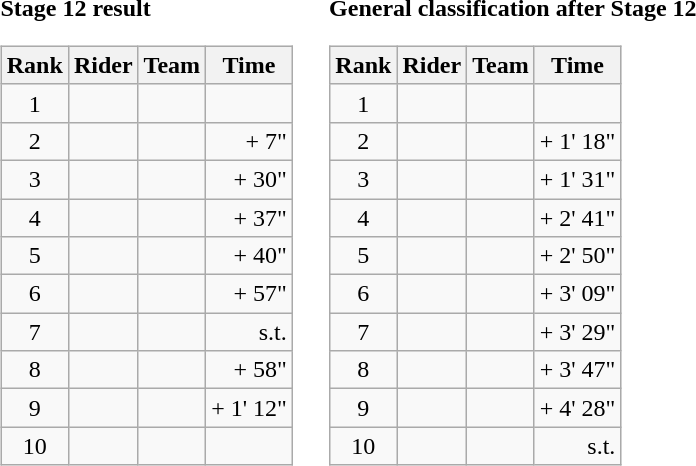<table>
<tr>
<td><strong>Stage 12 result</strong><br><table class="wikitable">
<tr>
<th scope="col">Rank</th>
<th scope="col">Rider</th>
<th scope="col">Team</th>
<th scope="col">Time</th>
</tr>
<tr>
<td style="text-align:center;">1</td>
<td></td>
<td></td>
<td style="text-align:right;"></td>
</tr>
<tr>
<td style="text-align:center;">2</td>
<td></td>
<td></td>
<td style="text-align:right;">+ 7"</td>
</tr>
<tr>
<td style="text-align:center;">3</td>
<td></td>
<td></td>
<td style="text-align:right;">+ 30"</td>
</tr>
<tr>
<td style="text-align:center;">4</td>
<td></td>
<td></td>
<td style="text-align:right;">+ 37"</td>
</tr>
<tr>
<td style="text-align:center;">5</td>
<td></td>
<td></td>
<td style="text-align:right;">+ 40"</td>
</tr>
<tr>
<td style="text-align:center;">6</td>
<td></td>
<td></td>
<td style="text-align:right;">+ 57"</td>
</tr>
<tr>
<td style="text-align:center;">7</td>
<td></td>
<td></td>
<td style="text-align:right;">s.t.</td>
</tr>
<tr>
<td style="text-align:center;">8</td>
<td></td>
<td></td>
<td style="text-align:right;">+ 58"</td>
</tr>
<tr>
<td style="text-align:center;">9</td>
<td></td>
<td></td>
<td style="text-align:right;">+ 1' 12"</td>
</tr>
<tr>
<td style="text-align:center;">10</td>
<td></td>
<td></td>
<td style="text-align:right;"></td>
</tr>
</table>
</td>
<td></td>
<td><strong>General classification after Stage 12</strong><br><table class="wikitable">
<tr>
<th scope="col">Rank</th>
<th scope="col">Rider</th>
<th scope="col">Team</th>
<th scope="col">Time</th>
</tr>
<tr>
<td style="text-align:center;">1</td>
<td></td>
<td></td>
<td style="text-align:right;"></td>
</tr>
<tr>
<td style="text-align:center;">2</td>
<td></td>
<td></td>
<td style="text-align:right;">+ 1' 18"</td>
</tr>
<tr>
<td style="text-align:center;">3</td>
<td></td>
<td></td>
<td style="text-align:right;">+ 1' 31"</td>
</tr>
<tr>
<td style="text-align:center;">4</td>
<td></td>
<td></td>
<td style="text-align:right;">+ 2' 41"</td>
</tr>
<tr>
<td style="text-align:center;">5</td>
<td></td>
<td></td>
<td style="text-align:right;">+ 2' 50"</td>
</tr>
<tr>
<td style="text-align:center;">6</td>
<td></td>
<td></td>
<td style="text-align:right;">+ 3' 09"</td>
</tr>
<tr>
<td style="text-align:center;">7</td>
<td></td>
<td></td>
<td style="text-align:right;">+ 3' 29"</td>
</tr>
<tr>
<td style="text-align:center;">8</td>
<td></td>
<td></td>
<td style="text-align:right;">+ 3' 47"</td>
</tr>
<tr>
<td style="text-align:center;">9</td>
<td></td>
<td></td>
<td style="text-align:right;">+ 4' 28"</td>
</tr>
<tr>
<td style="text-align:center;">10</td>
<td></td>
<td></td>
<td style="text-align:right;">s.t.</td>
</tr>
</table>
</td>
</tr>
</table>
